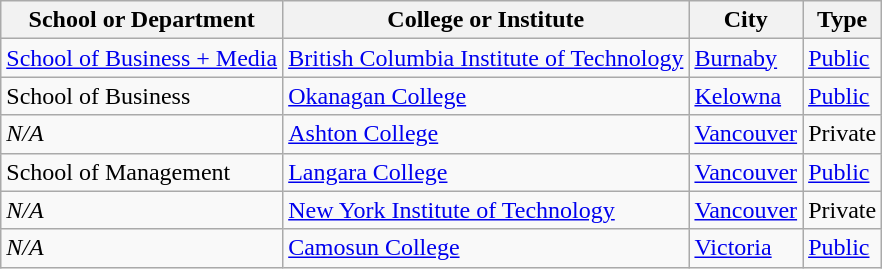<table class="wikitable sortable mw-collapsible mw-collapsed">
<tr>
<th>School or Department</th>
<th>College or Institute</th>
<th>City</th>
<th>Type</th>
</tr>
<tr>
<td><a href='#'>School of Business + Media</a></td>
<td><a href='#'>British Columbia Institute of Technology</a></td>
<td><a href='#'>Burnaby</a></td>
<td><a href='#'>Public</a></td>
</tr>
<tr>
<td>School of Business</td>
<td><a href='#'>Okanagan College</a></td>
<td><a href='#'>Kelowna</a></td>
<td><a href='#'>Public</a></td>
</tr>
<tr>
<td><em>N/A</em></td>
<td><a href='#'>Ashton College</a></td>
<td><a href='#'>Vancouver</a></td>
<td>Private</td>
</tr>
<tr>
<td>School of Management</td>
<td><a href='#'>Langara College</a></td>
<td><a href='#'>Vancouver</a></td>
<td><a href='#'>Public</a></td>
</tr>
<tr>
<td><em>N/A</em></td>
<td><a href='#'>New York Institute of Technology</a></td>
<td><a href='#'>Vancouver</a></td>
<td>Private</td>
</tr>
<tr>
<td><em>N/A</em></td>
<td><a href='#'>Camosun College</a></td>
<td><a href='#'>Victoria</a></td>
<td><a href='#'>Public</a></td>
</tr>
</table>
